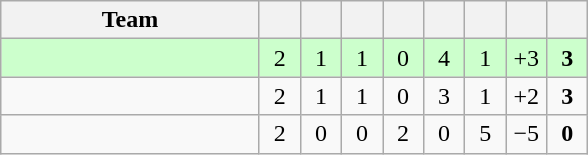<table class="wikitable" style="text-align:center;">
<tr>
<th width="165">Team</th>
<th width="20"></th>
<th width="20"></th>
<th width="20"></th>
<th width="20"></th>
<th width="20"></th>
<th width="20"></th>
<th width="20"></th>
<th width="20"></th>
</tr>
<tr bgcolor="#ccffcc">
<td align="left"></td>
<td>2</td>
<td>1</td>
<td>1</td>
<td>0</td>
<td>4</td>
<td>1</td>
<td>+3</td>
<td><strong>3</strong></td>
</tr>
<tr>
<td align="left"></td>
<td>2</td>
<td>1</td>
<td>1</td>
<td>0</td>
<td>3</td>
<td>1</td>
<td>+2</td>
<td><strong>3</strong></td>
</tr>
<tr>
<td align="left"></td>
<td>2</td>
<td>0</td>
<td>0</td>
<td>2</td>
<td>0</td>
<td>5</td>
<td>−5</td>
<td><strong>0</strong></td>
</tr>
</table>
